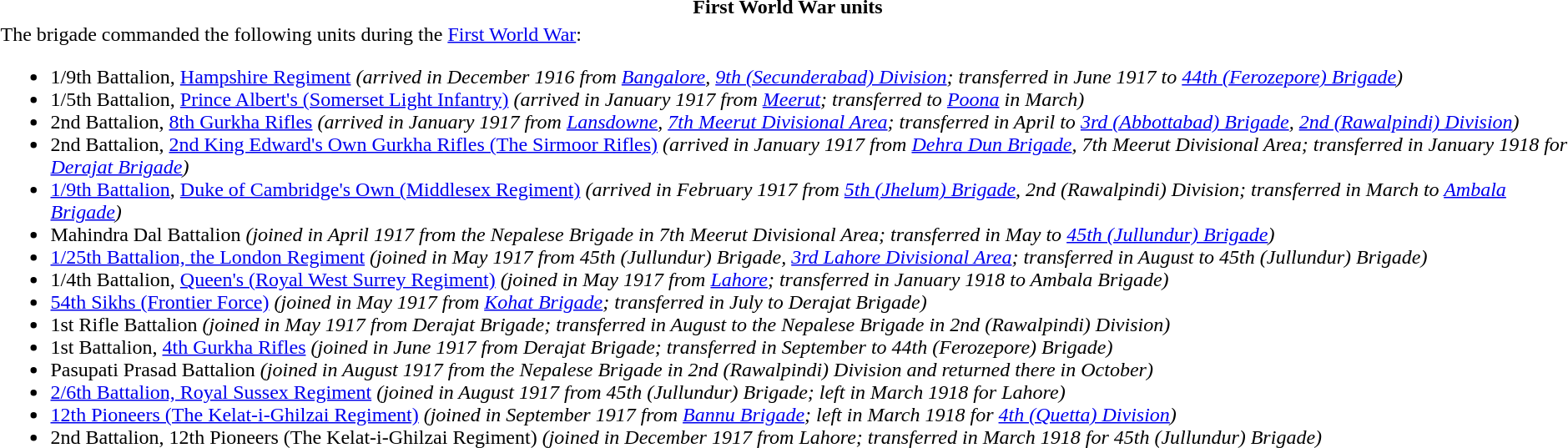<table class="toccolours collapsible collapsed" style="width:100%; background:transparent;">
<tr>
<th>First World War units</th>
</tr>
<tr>
<td>The brigade commanded the following units during the <a href='#'>First World War</a>:<br><ul><li>1/9th Battalion, <a href='#'>Hampshire Regiment</a> <em>(arrived in December 1916 from <a href='#'>Bangalore</a>, <a href='#'>9th (Secunderabad) Division</a>; transferred in June 1917 to <a href='#'>44th (Ferozepore) Brigade</a>)</em></li><li>1/5th Battalion, <a href='#'>Prince Albert's (Somerset Light Infantry)</a> <em>(arrived in January 1917 from <a href='#'>Meerut</a>; transferred to <a href='#'>Poona</a> in March)</em></li><li>2nd Battalion, <a href='#'>8th Gurkha Rifles</a> <em>(arrived in January 1917 from <a href='#'>Lansdowne</a>, <a href='#'>7th Meerut Divisional Area</a>; transferred in April to <a href='#'>3rd (Abbottabad) Brigade</a>, <a href='#'>2nd (Rawalpindi) Division</a>)</em></li><li>2nd Battalion, <a href='#'>2nd King Edward's Own Gurkha Rifles (The Sirmoor Rifles)</a> <em>(arrived in January 1917 from <a href='#'>Dehra Dun Brigade</a>, 7th Meerut Divisional Area; transferred in January 1918 for <a href='#'>Derajat Brigade</a>)</em></li><li><a href='#'>1/9th Battalion</a>, <a href='#'>Duke of Cambridge's Own (Middlesex Regiment)</a> <em>(arrived in February 1917 from <a href='#'>5th (Jhelum) Brigade</a>, 2nd (Rawalpindi) Division; transferred in March to <a href='#'>Ambala Brigade</a>)</em></li><li>Mahindra Dal Battalion <em>(joined in April 1917 from the Nepalese Brigade in 7th Meerut Divisional Area; transferred in May to <a href='#'>45th (Jullundur) Brigade</a>)</em></li><li><a href='#'>1/25th Battalion, the London Regiment</a> <em>(joined in May 1917 from 45th (Jullundur) Brigade, <a href='#'>3rd Lahore Divisional Area</a>; transferred in August to 45th (Jullundur) Brigade)</em></li><li>1/4th Battalion, <a href='#'>Queen's (Royal West Surrey Regiment)</a> <em>(joined in May 1917 from <a href='#'>Lahore</a>; transferred in January 1918 to Ambala Brigade)</em></li><li><a href='#'>54th Sikhs (Frontier Force)</a> <em>(joined in May 1917 from <a href='#'>Kohat Brigade</a>; transferred in July to Derajat Brigade)</em></li><li>1st Rifle Battalion <em>(joined in May 1917 from Derajat Brigade; transferred in August to the Nepalese Brigade in 2nd (Rawalpindi) Division)</em></li><li>1st Battalion, <a href='#'>4th Gurkha Rifles</a> <em>(joined in June 1917 from Derajat Brigade; transferred in September to 44th (Ferozepore) Brigade)</em></li><li>Pasupati Prasad Battalion <em>(joined in August 1917 from the Nepalese Brigade in 2nd (Rawalpindi) Division and returned there in October)</em></li><li><a href='#'>2/6th Battalion, Royal Sussex Regiment</a> <em>(joined in August 1917 from 45th (Jullundur) Brigade; left in March 1918 for Lahore)</em></li><li><a href='#'>12th Pioneers (The Kelat-i-Ghilzai Regiment)</a> <em>(joined in September 1917 from <a href='#'>Bannu Brigade</a>; left in March 1918 for <a href='#'>4th (Quetta) Division</a>)</em></li><li>2nd Battalion, 12th Pioneers (The Kelat-i-Ghilzai Regiment) <em>(joined in December 1917 from Lahore; transferred in March 1918 for 45th (Jullundur) Brigade)</em></li></ul></td>
</tr>
</table>
